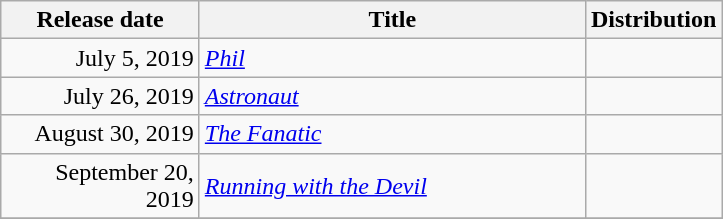<table class="wikitable sortable">
<tr>
<th style="width:125px;">Release date</th>
<th style="width:250px;">Title</th>
<th>Distribution</th>
</tr>
<tr>
<td style="text-align:right;">July 5, 2019</td>
<td><em><a href='#'>Phil</a></em></td>
<td></td>
</tr>
<tr>
<td style="text-align:right;">July 26, 2019</td>
<td><em><a href='#'>Astronaut</a></em></td>
<td></td>
</tr>
<tr>
<td style="text-align:right;">August 30, 2019</td>
<td><em><a href='#'>The Fanatic</a></em></td>
<td></td>
</tr>
<tr>
<td style="text-align:right;">September 20, 2019</td>
<td><em><a href='#'>Running with the Devil</a></em></td>
<td></td>
</tr>
<tr>
</tr>
</table>
